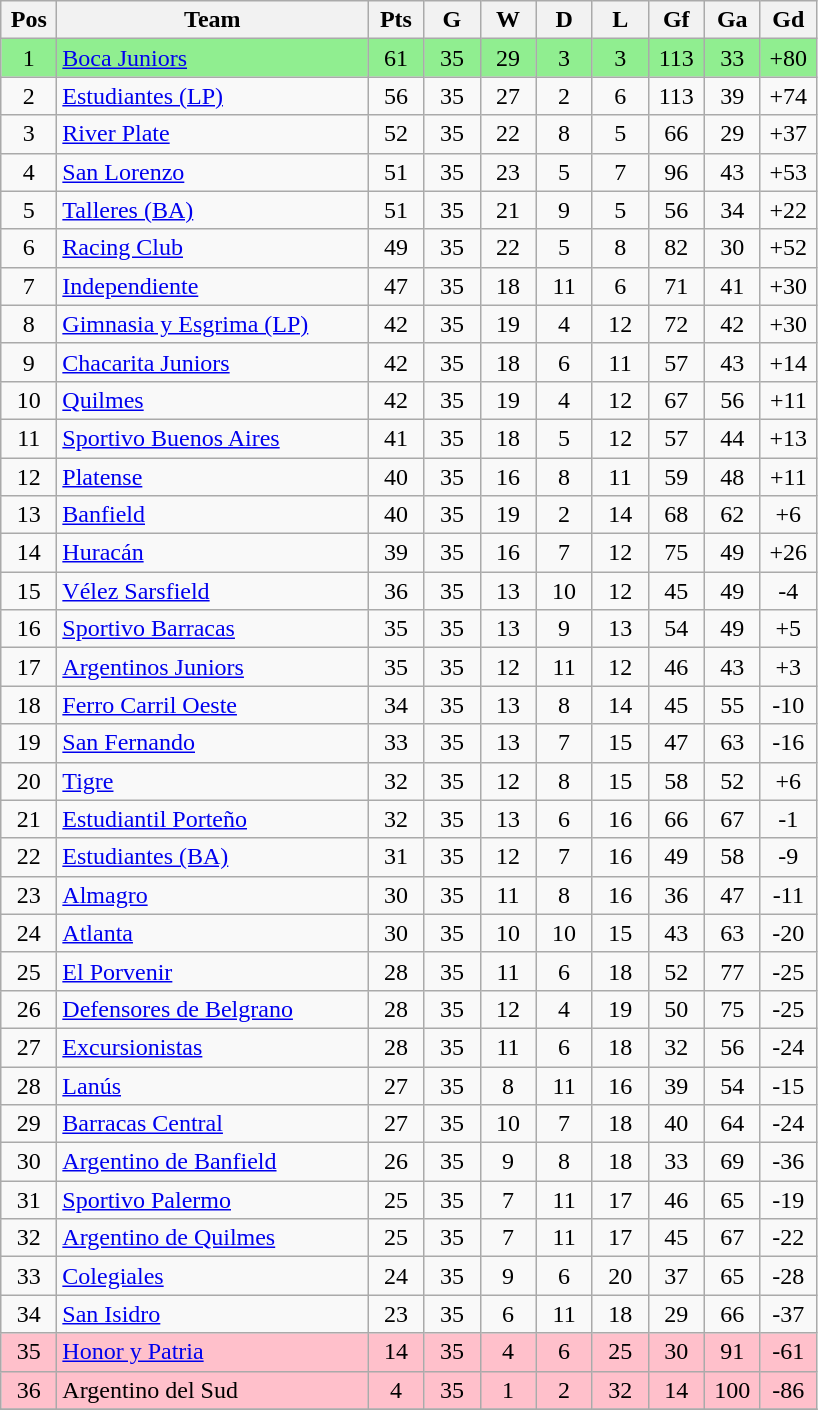<table class="wikitable" style="text-align:center">
<tr>
<th width=30px>Pos</th>
<th width=200px>Team</th>
<th width=30px>Pts</th>
<th width=30px>G</th>
<th width=30px>W</th>
<th width=30px>D</th>
<th width=30px>L</th>
<th width=30px>Gf</th>
<th width=30px>Ga</th>
<th width=30px>Gd</th>
</tr>
<tr bgcolor="lightgreen">
<td>1</td>
<td align="left"><a href='#'>Boca Juniors</a></td>
<td>61</td>
<td>35</td>
<td>29</td>
<td>3</td>
<td>3</td>
<td>113</td>
<td>33</td>
<td>+80</td>
</tr>
<tr>
<td>2</td>
<td align="left"><a href='#'>Estudiantes (LP)</a></td>
<td>56</td>
<td>35</td>
<td>27</td>
<td>2</td>
<td>6</td>
<td>113</td>
<td>39</td>
<td>+74</td>
</tr>
<tr>
<td>3</td>
<td align="left"><a href='#'>River Plate</a></td>
<td>52</td>
<td>35</td>
<td>22</td>
<td>8</td>
<td>5</td>
<td>66</td>
<td>29</td>
<td>+37</td>
</tr>
<tr>
<td>4</td>
<td align="left"><a href='#'>San Lorenzo</a></td>
<td>51</td>
<td>35</td>
<td>23</td>
<td>5</td>
<td>7</td>
<td>96</td>
<td>43</td>
<td>+53</td>
</tr>
<tr>
<td>5</td>
<td align="left"><a href='#'>Talleres (BA)</a></td>
<td>51</td>
<td>35</td>
<td>21</td>
<td>9</td>
<td>5</td>
<td>56</td>
<td>34</td>
<td>+22</td>
</tr>
<tr>
<td>6</td>
<td align="left"><a href='#'>Racing Club</a></td>
<td>49</td>
<td>35</td>
<td>22</td>
<td>5</td>
<td>8</td>
<td>82</td>
<td>30</td>
<td>+52</td>
</tr>
<tr>
<td>7</td>
<td align="left"><a href='#'>Independiente</a></td>
<td>47</td>
<td>35</td>
<td>18</td>
<td>11</td>
<td>6</td>
<td>71</td>
<td>41</td>
<td>+30</td>
</tr>
<tr>
<td>8</td>
<td align="left"><a href='#'>Gimnasia y Esgrima (LP)</a></td>
<td>42</td>
<td>35</td>
<td>19</td>
<td>4</td>
<td>12</td>
<td>72</td>
<td>42</td>
<td>+30</td>
</tr>
<tr>
<td>9</td>
<td align="left"><a href='#'>Chacarita Juniors</a></td>
<td>42</td>
<td>35</td>
<td>18</td>
<td>6</td>
<td>11</td>
<td>57</td>
<td>43</td>
<td>+14</td>
</tr>
<tr>
<td>10</td>
<td align="left"><a href='#'>Quilmes</a></td>
<td>42</td>
<td>35</td>
<td>19</td>
<td>4</td>
<td>12</td>
<td>67</td>
<td>56</td>
<td>+11</td>
</tr>
<tr>
<td>11</td>
<td align="left"><a href='#'>Sportivo Buenos Aires</a></td>
<td>41</td>
<td>35</td>
<td>18</td>
<td>5</td>
<td>12</td>
<td>57</td>
<td>44</td>
<td>+13</td>
</tr>
<tr>
<td>12</td>
<td align="left"><a href='#'>Platense</a></td>
<td>40</td>
<td>35</td>
<td>16</td>
<td>8</td>
<td>11</td>
<td>59</td>
<td>48</td>
<td>+11</td>
</tr>
<tr>
<td>13</td>
<td align="left"><a href='#'>Banfield</a></td>
<td>40</td>
<td>35</td>
<td>19</td>
<td>2</td>
<td>14</td>
<td>68</td>
<td>62</td>
<td>+6</td>
</tr>
<tr>
<td>14</td>
<td align="left"><a href='#'>Huracán</a></td>
<td>39</td>
<td>35</td>
<td>16</td>
<td>7</td>
<td>12</td>
<td>75</td>
<td>49</td>
<td>+26</td>
</tr>
<tr>
<td>15</td>
<td align="left"><a href='#'>Vélez Sarsfield</a></td>
<td>36</td>
<td>35</td>
<td>13</td>
<td>10</td>
<td>12</td>
<td>45</td>
<td>49</td>
<td>-4</td>
</tr>
<tr>
<td>16</td>
<td align="left"><a href='#'>Sportivo Barracas</a></td>
<td>35</td>
<td>35</td>
<td>13</td>
<td>9</td>
<td>13</td>
<td>54</td>
<td>49</td>
<td>+5</td>
</tr>
<tr>
<td>17</td>
<td align="left"><a href='#'>Argentinos Juniors</a></td>
<td>35</td>
<td>35</td>
<td>12</td>
<td>11</td>
<td>12</td>
<td>46</td>
<td>43</td>
<td>+3</td>
</tr>
<tr>
<td>18</td>
<td align="left"><a href='#'>Ferro Carril Oeste</a></td>
<td>34</td>
<td>35</td>
<td>13</td>
<td>8</td>
<td>14</td>
<td>45</td>
<td>55</td>
<td>-10</td>
</tr>
<tr>
<td>19</td>
<td align="left"><a href='#'>San Fernando</a></td>
<td>33</td>
<td>35</td>
<td>13</td>
<td>7</td>
<td>15</td>
<td>47</td>
<td>63</td>
<td>-16</td>
</tr>
<tr>
<td>20</td>
<td align="left"><a href='#'>Tigre</a></td>
<td>32</td>
<td>35</td>
<td>12</td>
<td>8</td>
<td>15</td>
<td>58</td>
<td>52</td>
<td>+6</td>
</tr>
<tr>
<td>21</td>
<td align="left"><a href='#'>Estudiantil Porteño</a></td>
<td>32</td>
<td>35</td>
<td>13</td>
<td>6</td>
<td>16</td>
<td>66</td>
<td>67</td>
<td>-1</td>
</tr>
<tr>
<td>22</td>
<td align="left"><a href='#'>Estudiantes (BA)</a></td>
<td>31</td>
<td>35</td>
<td>12</td>
<td>7</td>
<td>16</td>
<td>49</td>
<td>58</td>
<td>-9</td>
</tr>
<tr>
<td>23</td>
<td align="left"><a href='#'>Almagro</a></td>
<td>30</td>
<td>35</td>
<td>11</td>
<td>8</td>
<td>16</td>
<td>36</td>
<td>47</td>
<td>-11</td>
</tr>
<tr>
<td>24</td>
<td align="left"><a href='#'>Atlanta</a></td>
<td>30</td>
<td>35</td>
<td>10</td>
<td>10</td>
<td>15</td>
<td>43</td>
<td>63</td>
<td>-20</td>
</tr>
<tr>
<td>25</td>
<td align="left"><a href='#'>El Porvenir</a></td>
<td>28</td>
<td>35</td>
<td>11</td>
<td>6</td>
<td>18</td>
<td>52</td>
<td>77</td>
<td>-25</td>
</tr>
<tr>
<td>26</td>
<td align="left"><a href='#'>Defensores de Belgrano</a></td>
<td>28</td>
<td>35</td>
<td>12</td>
<td>4</td>
<td>19</td>
<td>50</td>
<td>75</td>
<td>-25</td>
</tr>
<tr>
<td>27</td>
<td align="left"><a href='#'>Excursionistas</a></td>
<td>28</td>
<td>35</td>
<td>11</td>
<td>6</td>
<td>18</td>
<td>32</td>
<td>56</td>
<td>-24</td>
</tr>
<tr>
<td>28</td>
<td align="left"><a href='#'>Lanús</a></td>
<td>27</td>
<td>35</td>
<td>8</td>
<td>11</td>
<td>16</td>
<td>39</td>
<td>54</td>
<td>-15</td>
</tr>
<tr>
<td>29</td>
<td align="left"><a href='#'>Barracas Central</a></td>
<td>27</td>
<td>35</td>
<td>10</td>
<td>7</td>
<td>18</td>
<td>40</td>
<td>64</td>
<td>-24</td>
</tr>
<tr>
<td>30</td>
<td align="left"><a href='#'>Argentino de Banfield</a></td>
<td>26</td>
<td>35</td>
<td>9</td>
<td>8</td>
<td>18</td>
<td>33</td>
<td>69</td>
<td>-36</td>
</tr>
<tr>
<td>31</td>
<td align="left"><a href='#'>Sportivo Palermo</a></td>
<td>25</td>
<td>35</td>
<td>7</td>
<td>11</td>
<td>17</td>
<td>46</td>
<td>65</td>
<td>-19</td>
</tr>
<tr>
<td>32</td>
<td align="left"><a href='#'>Argentino de Quilmes</a></td>
<td>25</td>
<td>35</td>
<td>7</td>
<td>11</td>
<td>17</td>
<td>45</td>
<td>67</td>
<td>-22</td>
</tr>
<tr>
<td>33</td>
<td align="left"><a href='#'>Colegiales</a></td>
<td>24</td>
<td>35</td>
<td>9</td>
<td>6</td>
<td>20</td>
<td>37</td>
<td>65</td>
<td>-28</td>
</tr>
<tr>
<td>34</td>
<td align="left"><a href='#'>San Isidro</a></td>
<td>23</td>
<td>35</td>
<td>6</td>
<td>11</td>
<td>18</td>
<td>29</td>
<td>66</td>
<td>-37</td>
</tr>
<tr bgcolor="pink">
<td>35</td>
<td align="left"><a href='#'>Honor y Patria</a></td>
<td>14</td>
<td>35</td>
<td>4</td>
<td>6</td>
<td>25</td>
<td>30</td>
<td>91</td>
<td>-61</td>
</tr>
<tr bgcolor="pink">
<td>36</td>
<td align="left">Argentino del Sud</td>
<td>4</td>
<td>35</td>
<td>1</td>
<td>2</td>
<td>32</td>
<td>14</td>
<td>100</td>
<td>-86</td>
</tr>
<tr>
</tr>
</table>
